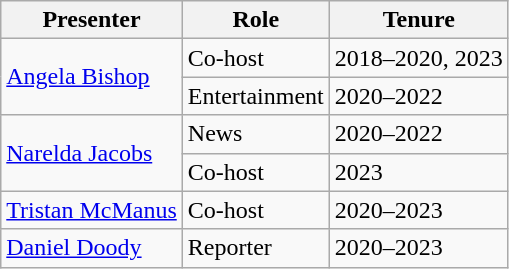<table class="wikitable">
<tr>
<th>Presenter</th>
<th>Role</th>
<th>Tenure</th>
</tr>
<tr>
<td rowspan="2"><a href='#'>Angela Bishop</a></td>
<td>Co-host</td>
<td>2018–2020, 2023</td>
</tr>
<tr>
<td>Entertainment</td>
<td>2020–2022</td>
</tr>
<tr>
<td rowspan="2"><a href='#'>Narelda Jacobs</a></td>
<td>News</td>
<td>2020–2022</td>
</tr>
<tr>
<td>Co-host</td>
<td>2023</td>
</tr>
<tr>
<td><a href='#'>Tristan McManus</a></td>
<td>Co-host</td>
<td>2020–2023</td>
</tr>
<tr>
<td><a href='#'>Daniel Doody</a></td>
<td>Reporter</td>
<td>2020–2023</td>
</tr>
</table>
